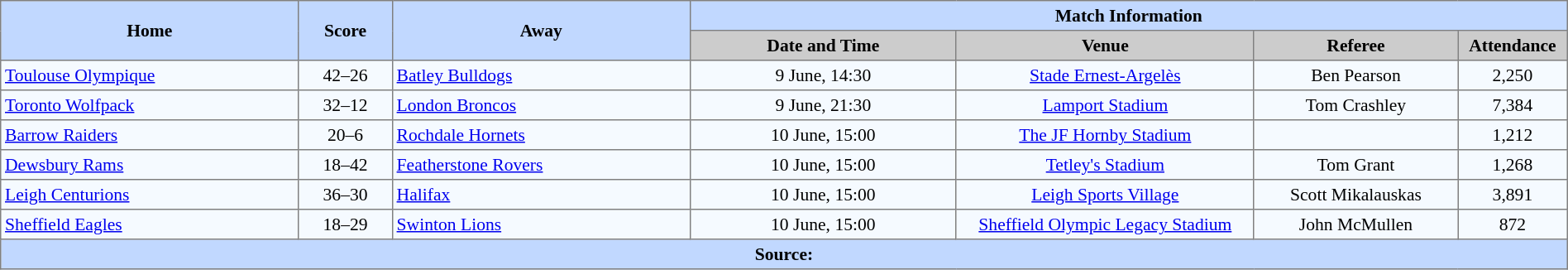<table border="1" cellpadding="3" cellspacing="0" style="border-collapse:collapse; font-size:90%; text-align:center; width:100%;">
<tr style="background:#c1d8ff;">
<th rowspan="2" style="width:19%;">Home</th>
<th rowspan="2" style="width:6%;">Score</th>
<th rowspan="2" style="width:19%;">Away</th>
<th colspan=4>Match Information</th>
</tr>
<tr style="background:#ccc;">
<th width=17%>Date and Time</th>
<th width=19%>Venue</th>
<th width=13%>Referee</th>
<th width=7%>Attendance</th>
</tr>
<tr style="background:#f5faff;">
<td align=left> <a href='#'>Toulouse Olympique</a></td>
<td>42–26</td>
<td align=left> <a href='#'>Batley Bulldogs</a></td>
<td>9 June, 14:30</td>
<td><a href='#'>Stade Ernest-Argelès</a></td>
<td>Ben Pearson</td>
<td>2,250</td>
</tr>
<tr style="background:#f5faff;">
<td align=left> <a href='#'>Toronto Wolfpack</a></td>
<td>32–12</td>
<td align=left> <a href='#'>London Broncos</a></td>
<td>9 June, 21:30</td>
<td><a href='#'>Lamport Stadium</a></td>
<td>Tom Crashley</td>
<td>7,384</td>
</tr>
<tr style="background:#f5faff;">
<td align=left> <a href='#'>Barrow Raiders</a></td>
<td>20–6</td>
<td align=left> <a href='#'>Rochdale Hornets</a></td>
<td>10 June, 15:00</td>
<td><a href='#'>The JF Hornby Stadium</a></td>
<td></td>
<td>1,212</td>
</tr>
<tr style="background:#f5faff;">
<td align=left> <a href='#'>Dewsbury Rams</a></td>
<td>18–42</td>
<td align=left> <a href='#'>Featherstone Rovers</a></td>
<td>10 June, 15:00</td>
<td><a href='#'>Tetley's Stadium</a></td>
<td>Tom Grant</td>
<td>1,268</td>
</tr>
<tr style="background:#f5faff;">
<td align=left> <a href='#'>Leigh Centurions</a></td>
<td>36–30</td>
<td align=left> <a href='#'>Halifax</a></td>
<td>10 June, 15:00</td>
<td><a href='#'>Leigh Sports Village</a></td>
<td>Scott Mikalauskas</td>
<td>3,891</td>
</tr>
<tr style="background:#f5faff;">
<td align=left> <a href='#'>Sheffield Eagles</a></td>
<td>18–29 </td>
<td align=left> <a href='#'>Swinton Lions</a></td>
<td>10 June, 15:00</td>
<td><a href='#'>Sheffield Olympic Legacy Stadium</a></td>
<td>John McMullen</td>
<td>872</td>
</tr>
<tr style="background:#c1d8ff;">
<th colspan=7>Source:</th>
</tr>
</table>
